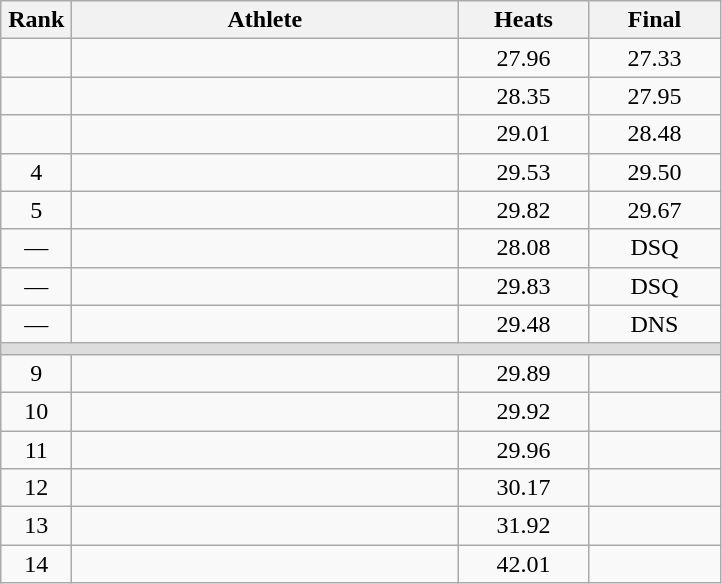<table class=wikitable style="text-align:center">
<tr>
<th width=40>Rank</th>
<th width=250>Athlete</th>
<th width=80>Heats</th>
<th width=80>Final</th>
</tr>
<tr>
<td></td>
<td align=left></td>
<td>27.96</td>
<td>27.33</td>
</tr>
<tr>
<td></td>
<td align=left></td>
<td>28.35</td>
<td>27.95</td>
</tr>
<tr>
<td></td>
<td align=left></td>
<td>29.01</td>
<td>28.48</td>
</tr>
<tr>
<td>4</td>
<td align=left></td>
<td>29.53</td>
<td>29.50</td>
</tr>
<tr>
<td>5</td>
<td align=left></td>
<td>29.82</td>
<td>29.67</td>
</tr>
<tr>
<td>—</td>
<td align=left></td>
<td>28.08</td>
<td>DSQ</td>
</tr>
<tr>
<td>—</td>
<td align=left></td>
<td>29.83</td>
<td>DSQ</td>
</tr>
<tr>
<td>—</td>
<td align=left></td>
<td>29.48</td>
<td>DNS</td>
</tr>
<tr bgcolor=#DDDDDD>
<td colspan=4></td>
</tr>
<tr>
<td>9</td>
<td align=left></td>
<td>29.89</td>
<td></td>
</tr>
<tr>
<td>10</td>
<td align=left></td>
<td>29.92</td>
<td></td>
</tr>
<tr>
<td>11</td>
<td align=left></td>
<td>29.96</td>
<td></td>
</tr>
<tr>
<td>12</td>
<td align=left></td>
<td>30.17</td>
<td></td>
</tr>
<tr>
<td>13</td>
<td align=left></td>
<td>31.92</td>
<td></td>
</tr>
<tr>
<td>14</td>
<td align=left></td>
<td>42.01</td>
<td></td>
</tr>
</table>
